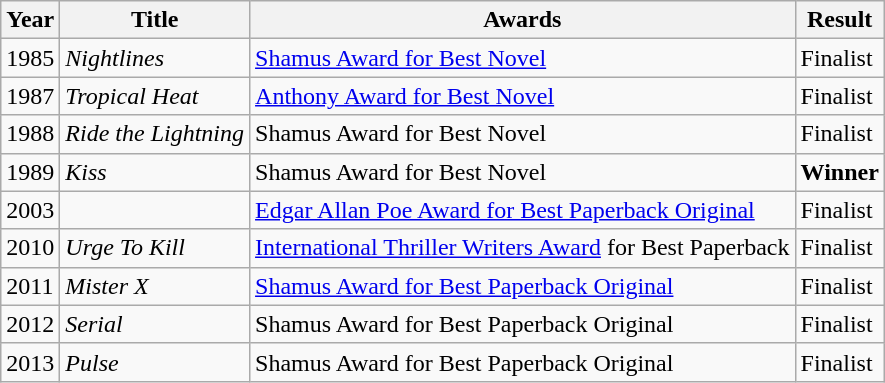<table class="wikitable">
<tr>
<th>Year</th>
<th>Title</th>
<th>Awards</th>
<th>Result</th>
</tr>
<tr>
<td>1985</td>
<td><em>Nightlines</em></td>
<td><a href='#'>Shamus Award for Best Novel</a></td>
<td>Finalist</td>
</tr>
<tr>
<td>1987</td>
<td><em>Tropical Heat</em></td>
<td><a href='#'>Anthony Award for Best Novel</a></td>
<td>Finalist</td>
</tr>
<tr>
<td>1988</td>
<td><em>Ride the Lightning</em></td>
<td>Shamus Award for Best Novel</td>
<td>Finalist</td>
</tr>
<tr>
<td>1989</td>
<td><em>Kiss</em></td>
<td>Shamus Award for Best Novel</td>
<td><strong>Winner</strong></td>
</tr>
<tr>
<td>2003</td>
<td><em></em></td>
<td><a href='#'>Edgar Allan Poe Award for Best Paperback Original</a></td>
<td>Finalist</td>
</tr>
<tr>
<td>2010</td>
<td><em>Urge To Kill</em></td>
<td><a href='#'>International Thriller Writers Award</a> for Best Paperback</td>
<td>Finalist</td>
</tr>
<tr>
<td>2011</td>
<td><em>Mister X</em></td>
<td><a href='#'>Shamus Award for Best Paperback Original</a></td>
<td>Finalist</td>
</tr>
<tr>
<td>2012</td>
<td><em>Serial</em></td>
<td>Shamus Award for Best Paperback Original</td>
<td>Finalist</td>
</tr>
<tr>
<td>2013</td>
<td><em>Pulse</em></td>
<td>Shamus Award for Best Paperback Original</td>
<td>Finalist</td>
</tr>
</table>
